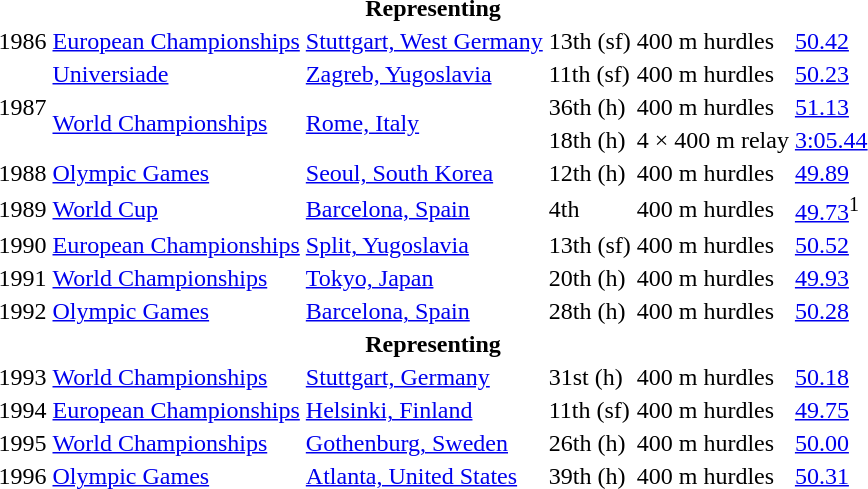<table>
<tr>
<th colspan="6">Representing </th>
</tr>
<tr>
<td>1986</td>
<td><a href='#'>European Championships</a></td>
<td><a href='#'>Stuttgart, West Germany</a></td>
<td>13th (sf)</td>
<td>400 m hurdles</td>
<td><a href='#'>50.42</a></td>
</tr>
<tr>
<td rowspan=3>1987</td>
<td><a href='#'>Universiade</a></td>
<td><a href='#'>Zagreb, Yugoslavia</a></td>
<td>11th (sf)</td>
<td>400 m hurdles</td>
<td><a href='#'>50.23</a></td>
</tr>
<tr>
<td rowspan=2><a href='#'>World Championships</a></td>
<td rowspan=2><a href='#'>Rome, Italy</a></td>
<td>36th (h)</td>
<td>400 m hurdles</td>
<td><a href='#'>51.13</a></td>
</tr>
<tr>
<td>18th (h)</td>
<td>4 × 400 m relay</td>
<td><a href='#'>3:05.44</a></td>
</tr>
<tr>
<td>1988</td>
<td><a href='#'>Olympic Games</a></td>
<td><a href='#'>Seoul, South Korea</a></td>
<td>12th (h)</td>
<td>400 m hurdles</td>
<td><a href='#'>49.89</a></td>
</tr>
<tr>
<td>1989</td>
<td><a href='#'>World Cup</a></td>
<td><a href='#'>Barcelona, Spain</a></td>
<td>4th</td>
<td>400 m hurdles</td>
<td><a href='#'>49.73</a><sup>1</sup></td>
</tr>
<tr>
<td>1990</td>
<td><a href='#'>European Championships</a></td>
<td><a href='#'>Split, Yugoslavia</a></td>
<td>13th (sf)</td>
<td>400 m hurdles</td>
<td><a href='#'>50.52</a></td>
</tr>
<tr>
<td>1991</td>
<td><a href='#'>World Championships</a></td>
<td><a href='#'>Tokyo, Japan</a></td>
<td>20th (h)</td>
<td>400 m hurdles</td>
<td><a href='#'>49.93</a></td>
</tr>
<tr>
<td>1992</td>
<td><a href='#'>Olympic Games</a></td>
<td><a href='#'>Barcelona, Spain</a></td>
<td>28th (h)</td>
<td>400 m hurdles</td>
<td><a href='#'>50.28</a></td>
</tr>
<tr>
<th colspan="6">Representing </th>
</tr>
<tr>
<td>1993</td>
<td><a href='#'>World Championships</a></td>
<td><a href='#'>Stuttgart, Germany</a></td>
<td>31st (h)</td>
<td>400 m hurdles</td>
<td><a href='#'>50.18</a></td>
</tr>
<tr>
<td>1994</td>
<td><a href='#'>European Championships</a></td>
<td><a href='#'>Helsinki, Finland</a></td>
<td>11th (sf)</td>
<td>400 m hurdles</td>
<td><a href='#'>49.75</a></td>
</tr>
<tr>
<td>1995</td>
<td><a href='#'>World Championships</a></td>
<td><a href='#'>Gothenburg, Sweden</a></td>
<td>26th (h)</td>
<td>400 m hurdles</td>
<td><a href='#'>50.00</a></td>
</tr>
<tr>
<td>1996</td>
<td><a href='#'>Olympic Games</a></td>
<td><a href='#'>Atlanta, United States</a></td>
<td>39th (h)</td>
<td>400 m hurdles</td>
<td><a href='#'>50.31</a></td>
</tr>
</table>
